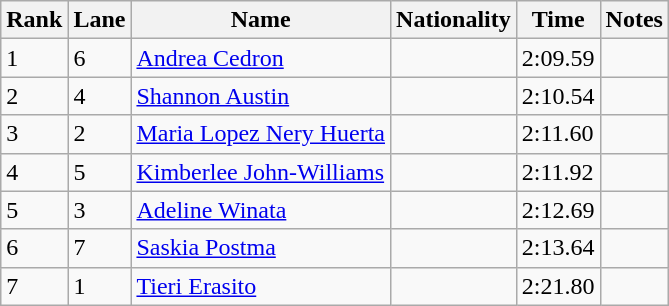<table class="wikitable">
<tr>
<th>Rank</th>
<th>Lane</th>
<th>Name</th>
<th>Nationality</th>
<th>Time</th>
<th>Notes</th>
</tr>
<tr>
<td>1</td>
<td>6</td>
<td><a href='#'>Andrea Cedron</a></td>
<td></td>
<td>2:09.59</td>
<td></td>
</tr>
<tr>
<td>2</td>
<td>4</td>
<td><a href='#'>Shannon Austin</a></td>
<td></td>
<td>2:10.54</td>
<td></td>
</tr>
<tr>
<td>3</td>
<td>2</td>
<td><a href='#'>Maria Lopez Nery Huerta</a></td>
<td></td>
<td>2:11.60</td>
<td></td>
</tr>
<tr>
<td>4</td>
<td>5</td>
<td><a href='#'>Kimberlee John-Williams</a></td>
<td></td>
<td>2:11.92</td>
<td></td>
</tr>
<tr>
<td>5</td>
<td>3</td>
<td><a href='#'>Adeline Winata</a></td>
<td></td>
<td>2:12.69</td>
<td></td>
</tr>
<tr>
<td>6</td>
<td>7</td>
<td><a href='#'>Saskia Postma</a></td>
<td></td>
<td>2:13.64</td>
<td></td>
</tr>
<tr>
<td>7</td>
<td>1</td>
<td><a href='#'>Tieri Erasito</a></td>
<td></td>
<td>2:21.80</td>
<td></td>
</tr>
</table>
